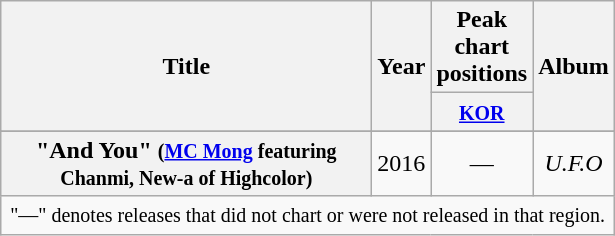<table class="wikitable plainrowheaders" style="text-align:center;" border="1">
<tr>
<th scope="col" rowspan="2" style="width:15em;">Title</th>
<th scope="col" rowspan="2">Year</th>
<th scope="col" colspan="1">Peak chart positions</th>
<th scope="col" rowspan="2">Album</th>
</tr>
<tr>
<th style="width:2.5em;"><small><a href='#'>KOR</a></small><br></th>
</tr>
<tr>
</tr>
<tr>
<th scope="row">"And You" <small>(<a href='#'>MC Mong</a> featuring Chanmi, New-a of Highcolor) </small></th>
<td "row">2016</td>
<td>—</td>
<td><em>U.F.O</em></td>
</tr>
<tr>
<td colspan="5"><small>"—" denotes releases that did not chart or were not released in that region.</small></td>
</tr>
</table>
